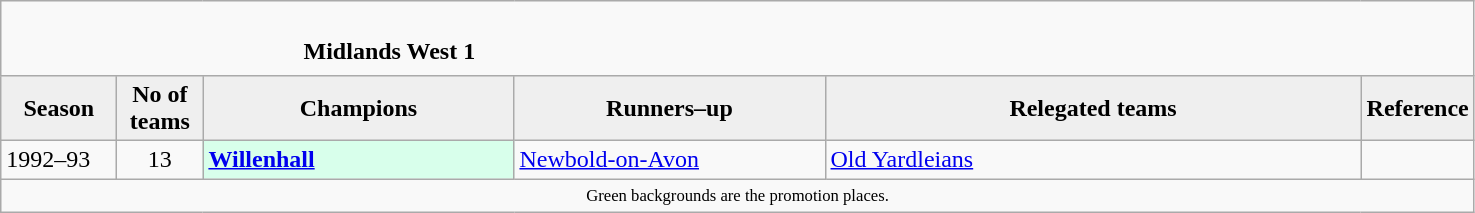<table class="wikitable" style="text-align: left;">
<tr>
<td colspan="11" cellpadding="0" cellspacing="0"><br><table border="0" style="width:100%;" cellpadding="0" cellspacing="0">
<tr>
<td style="width:20%; border:0;"></td>
<td style="border:0;"><strong>Midlands West 1</strong></td>
<td style="width:20%; border:0;"></td>
</tr>
</table>
</td>
</tr>
<tr>
<th style="background:#efefef; width:70px;">Season</th>
<th style="background:#efefef; width:50px;">No of teams</th>
<th style="background:#efefef; width:200px;">Champions</th>
<th style="background:#efefef; width:200px;">Runners–up</th>
<th style="background:#efefef; width:350px;">Relegated teams</th>
<th style="background:#efefef; width:50px;">Reference</th>
</tr>
<tr align=left>
<td>1992–93</td>
<td style="text-align: center;">13</td>
<td style="background:#d8ffeb;"><strong><a href='#'>Willenhall</a></strong></td>
<td><a href='#'>Newbold-on-Avon</a></td>
<td><a href='#'>Old Yardleians</a></td>
<td></td>
</tr>
<tr>
<td colspan="15"  style="border:0; font-size:smaller; text-align:center;"><small><span>Green backgrounds</span> are the promotion places.</small></td>
</tr>
</table>
